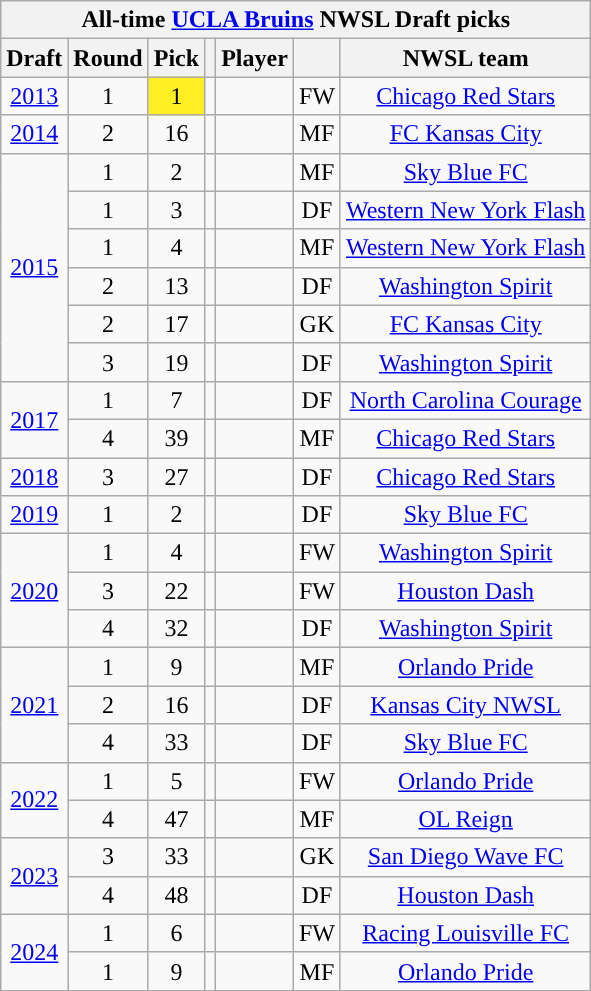<table class="wikitable sortable" style="text-align: center;">
<tr>
<th colspan="7" style="background:#">All-time <a href='#'><span>UCLA Bruins</span></a> NWSL Draft picks</th>
</tr>
<tr>
<th scope="col">Draft</th>
<th scope="col">Round</th>
<th scope="col">Pick</th>
<th scope="col"></th>
<th scope="col">Player</th>
<th scope="col"></th>
<th scope="col">NWSL team</th>
</tr>
<tr>
<td><a href='#'>2013</a></td>
<td>1</td>
<td style="background-color:#FE2">1</td>
<td></td>
<td></td>
<td>FW</td>
<td><a href='#'>Chicago Red Stars</a></td>
</tr>
<tr>
<td><a href='#'>2014</a></td>
<td>2</td>
<td>16</td>
<td></td>
<td></td>
<td>MF</td>
<td><a href='#'>FC Kansas City</a></td>
</tr>
<tr>
<td rowspan="6"><a href='#'>2015</a></td>
<td>1</td>
<td>2</td>
<td></td>
<td></td>
<td>MF</td>
<td><a href='#'>Sky Blue FC</a></td>
</tr>
<tr>
<td>1</td>
<td>3</td>
<td></td>
<td></td>
<td>DF</td>
<td><a href='#'>Western New York Flash</a></td>
</tr>
<tr>
<td>1</td>
<td>4</td>
<td></td>
<td></td>
<td>MF</td>
<td><a href='#'>Western New York Flash</a></td>
</tr>
<tr>
<td>2</td>
<td>13</td>
<td></td>
<td></td>
<td>DF</td>
<td><a href='#'>Washington Spirit</a></td>
</tr>
<tr>
<td>2</td>
<td>17</td>
<td></td>
<td></td>
<td>GK</td>
<td><a href='#'>FC Kansas City</a></td>
</tr>
<tr>
<td>3</td>
<td>19</td>
<td></td>
<td></td>
<td>DF</td>
<td><a href='#'>Washington Spirit</a></td>
</tr>
<tr>
<td rowspan="2"><a href='#'>2017</a></td>
<td>1</td>
<td>7</td>
<td></td>
<td></td>
<td>DF</td>
<td><a href='#'>North Carolina Courage</a></td>
</tr>
<tr>
<td>4</td>
<td>39</td>
<td></td>
<td></td>
<td>MF</td>
<td><a href='#'>Chicago Red Stars</a></td>
</tr>
<tr>
<td><a href='#'>2018</a></td>
<td>3</td>
<td>27</td>
<td></td>
<td></td>
<td>DF</td>
<td><a href='#'>Chicago Red Stars</a></td>
</tr>
<tr>
<td><a href='#'>2019</a></td>
<td>1</td>
<td>2</td>
<td></td>
<td></td>
<td>DF</td>
<td><a href='#'>Sky Blue FC</a></td>
</tr>
<tr>
<td rowspan="3"><a href='#'>2020</a></td>
<td>1</td>
<td>4</td>
<td></td>
<td></td>
<td>FW</td>
<td><a href='#'>Washington Spirit</a></td>
</tr>
<tr>
<td>3</td>
<td>22</td>
<td></td>
<td></td>
<td>FW</td>
<td><a href='#'>Houston Dash</a></td>
</tr>
<tr>
<td>4</td>
<td>32</td>
<td></td>
<td></td>
<td>DF</td>
<td><a href='#'>Washington Spirit</a></td>
</tr>
<tr>
<td rowspan="3"><a href='#'>2021</a></td>
<td>1</td>
<td>9</td>
<td></td>
<td></td>
<td>MF</td>
<td><a href='#'>Orlando Pride</a></td>
</tr>
<tr>
<td>2</td>
<td>16</td>
<td></td>
<td></td>
<td>DF</td>
<td><a href='#'>Kansas City NWSL</a></td>
</tr>
<tr>
<td>4</td>
<td>33</td>
<td></td>
<td></td>
<td>DF</td>
<td><a href='#'>Sky Blue FC</a></td>
</tr>
<tr>
<td rowspan="2"><a href='#'>2022</a></td>
<td>1</td>
<td>5</td>
<td></td>
<td></td>
<td>FW</td>
<td><a href='#'>Orlando Pride</a></td>
</tr>
<tr>
<td>4</td>
<td>47</td>
<td></td>
<td></td>
<td>MF</td>
<td><a href='#'>OL Reign</a></td>
</tr>
<tr>
<td rowspan="2"><a href='#'>2023</a></td>
<td>3</td>
<td>33</td>
<td></td>
<td></td>
<td>GK</td>
<td><a href='#'>San Diego Wave FC</a></td>
</tr>
<tr>
<td>4</td>
<td>48</td>
<td></td>
<td></td>
<td>DF</td>
<td><a href='#'>Houston Dash</a></td>
</tr>
<tr>
<td rowspan="2"><a href='#'>2024</a></td>
<td>1</td>
<td>6</td>
<td></td>
<td></td>
<td>FW</td>
<td><a href='#'>Racing Louisville FC</a></td>
</tr>
<tr>
<td>1</td>
<td>9</td>
<td></td>
<td></td>
<td>MF</td>
<td><a href='#'>Orlando Pride</a></td>
</tr>
</table>
